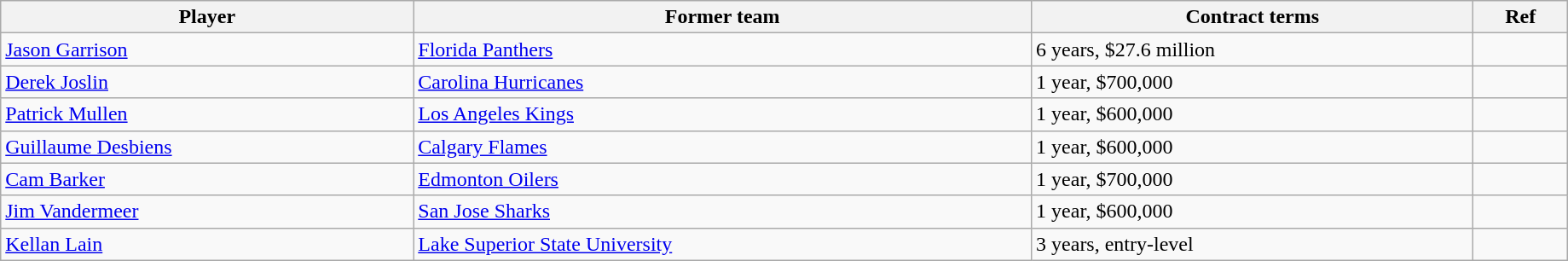<table class="wikitable" style="width:97%;">
<tr>
<th>Player</th>
<th>Former team</th>
<th>Contract terms</th>
<th>Ref</th>
</tr>
<tr>
<td><a href='#'>Jason Garrison</a></td>
<td><a href='#'>Florida Panthers</a></td>
<td>6 years, $27.6 million</td>
<td></td>
</tr>
<tr>
<td><a href='#'>Derek Joslin</a></td>
<td><a href='#'>Carolina Hurricanes</a></td>
<td>1 year, $700,000</td>
<td></td>
</tr>
<tr>
<td><a href='#'>Patrick Mullen</a></td>
<td><a href='#'>Los Angeles Kings</a></td>
<td>1 year, $600,000</td>
<td></td>
</tr>
<tr>
<td><a href='#'>Guillaume Desbiens</a></td>
<td><a href='#'>Calgary Flames</a></td>
<td>1 year, $600,000</td>
<td></td>
</tr>
<tr>
<td><a href='#'>Cam Barker</a></td>
<td><a href='#'>Edmonton Oilers</a></td>
<td>1 year, $700,000</td>
<td></td>
</tr>
<tr>
<td><a href='#'>Jim Vandermeer</a></td>
<td><a href='#'>San Jose Sharks</a></td>
<td>1 year, $600,000</td>
<td></td>
</tr>
<tr>
<td><a href='#'>Kellan Lain</a></td>
<td><a href='#'>Lake Superior State University</a></td>
<td>3 years, entry-level</td>
<td></td>
</tr>
</table>
